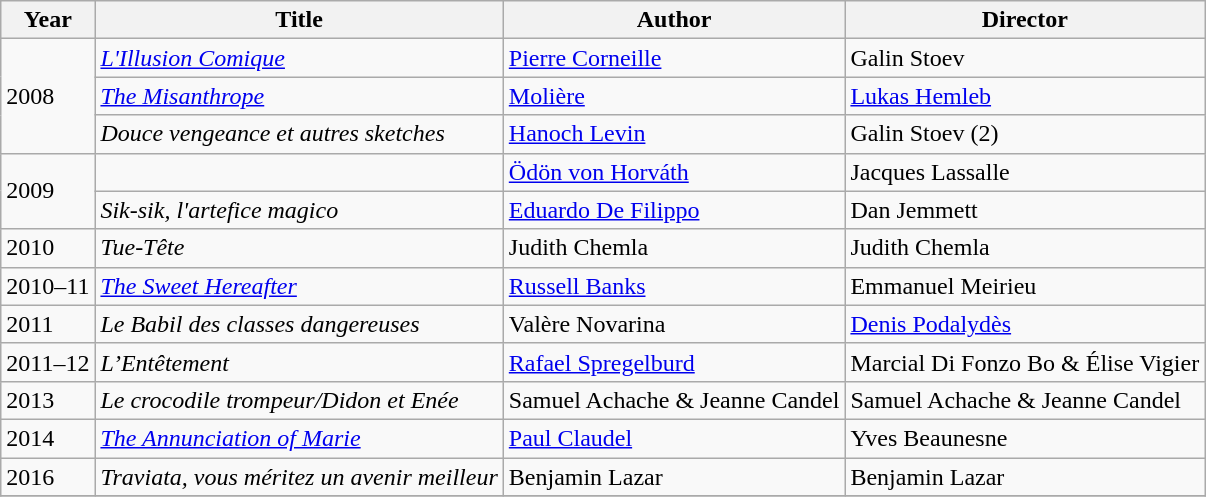<table class="wikitable">
<tr>
<th>Year</th>
<th>Title</th>
<th>Author</th>
<th>Director</th>
</tr>
<tr>
<td rowspan=3>2008</td>
<td><em><a href='#'>L'Illusion Comique</a></em></td>
<td><a href='#'>Pierre Corneille</a></td>
<td>Galin Stoev</td>
</tr>
<tr>
<td><em><a href='#'>The Misanthrope</a></em></td>
<td><a href='#'>Molière</a></td>
<td><a href='#'>Lukas Hemleb</a></td>
</tr>
<tr>
<td><em>Douce vengeance et autres sketches</em></td>
<td><a href='#'>Hanoch Levin</a></td>
<td>Galin Stoev (2)</td>
</tr>
<tr>
<td rowspan=2>2009</td>
<td><em></em></td>
<td><a href='#'>Ödön von Horváth</a></td>
<td>Jacques Lassalle</td>
</tr>
<tr>
<td><em>Sik-sik, l'artefice magico</em></td>
<td><a href='#'>Eduardo De Filippo</a></td>
<td>Dan Jemmett</td>
</tr>
<tr>
<td rowspan=1>2010</td>
<td><em>Tue-Tête</em></td>
<td>Judith Chemla</td>
<td>Judith Chemla</td>
</tr>
<tr>
<td rowspan=1>2010–11</td>
<td><em><a href='#'>The Sweet Hereafter</a></em></td>
<td><a href='#'>Russell Banks</a></td>
<td>Emmanuel Meirieu</td>
</tr>
<tr>
<td rowspan=1>2011</td>
<td><em>Le Babil des classes dangereuses</em></td>
<td>Valère Novarina</td>
<td><a href='#'>Denis Podalydès</a></td>
</tr>
<tr>
<td rowspan=1>2011–12</td>
<td><em>L’Entêtement</em></td>
<td><a href='#'>Rafael Spregelburd</a></td>
<td>Marcial Di Fonzo Bo & Élise Vigier</td>
</tr>
<tr>
<td rowspan=1>2013</td>
<td><em>Le crocodile trompeur/Didon et Enée</em></td>
<td>Samuel Achache & Jeanne Candel</td>
<td>Samuel Achache & Jeanne Candel</td>
</tr>
<tr>
<td rowspan=1>2014</td>
<td><em><a href='#'>The Annunciation of Marie</a></em></td>
<td><a href='#'>Paul Claudel</a></td>
<td>Yves Beaunesne</td>
</tr>
<tr>
<td rowspan=1>2016</td>
<td><em>Traviata, vous méritez un avenir meilleur</em></td>
<td>Benjamin Lazar</td>
<td>Benjamin Lazar</td>
</tr>
<tr>
</tr>
</table>
